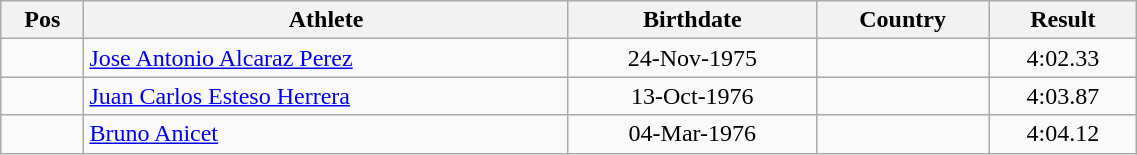<table class="wikitable"  style="text-align:center; width:60%;">
<tr>
<th>Pos</th>
<th>Athlete</th>
<th>Birthdate</th>
<th>Country</th>
<th>Result</th>
</tr>
<tr>
<td align=center></td>
<td align=left><a href='#'>Jose Antonio Alcaraz Perez</a></td>
<td>24-Nov-1975</td>
<td align=left></td>
<td>4:02.33</td>
</tr>
<tr>
<td align=center></td>
<td align=left><a href='#'>Juan Carlos Esteso Herrera</a></td>
<td>13-Oct-1976</td>
<td align=left></td>
<td>4:03.87</td>
</tr>
<tr>
<td align=center></td>
<td align=left><a href='#'>Bruno Anicet</a></td>
<td>04-Mar-1976</td>
<td align=left></td>
<td>4:04.12</td>
</tr>
</table>
